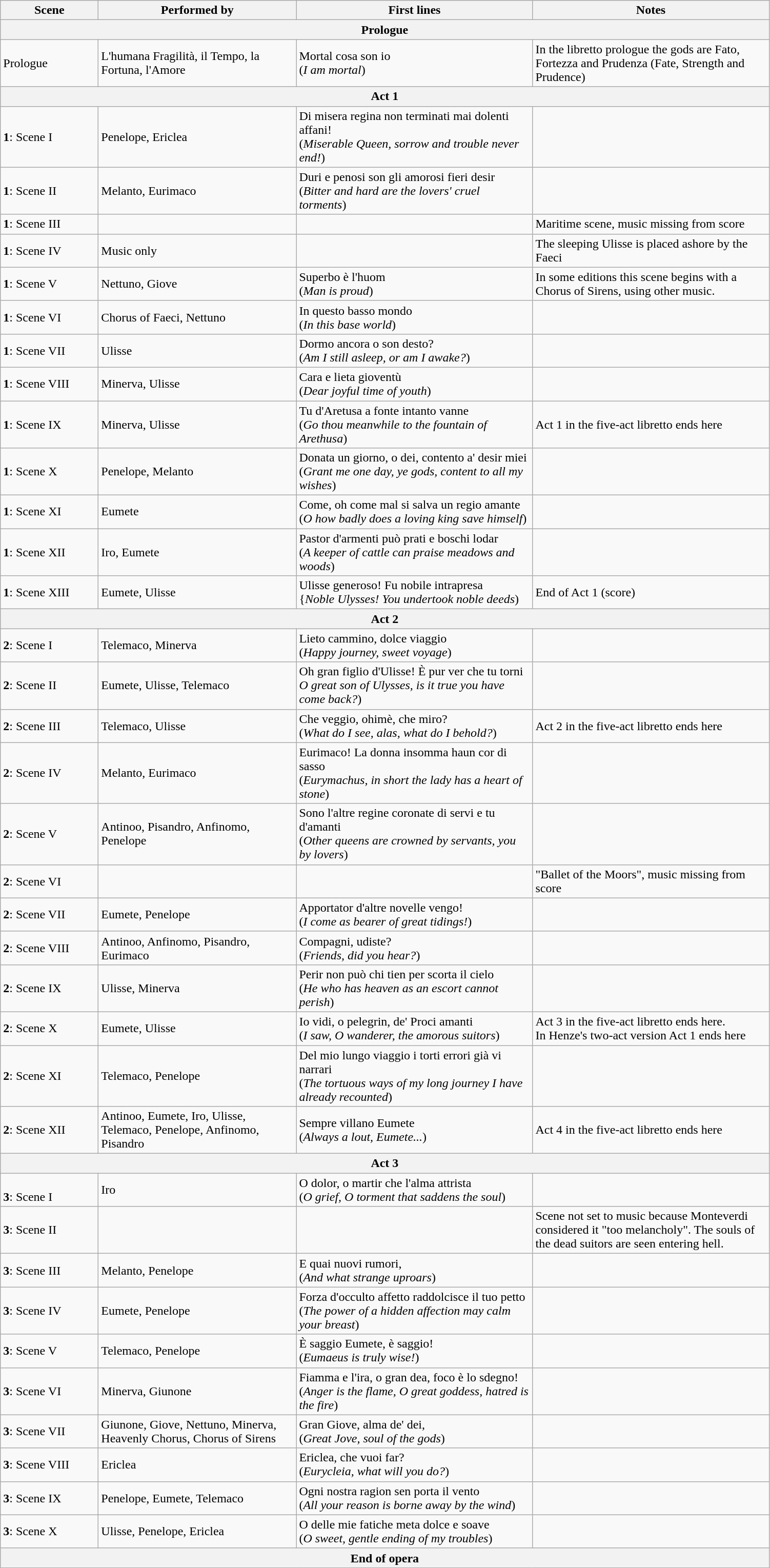<table class="wikitable">
<tr>
<th width= 120>Scene</th>
<th width= 250>Performed by</th>
<th width= 300>First lines</th>
<th width= 300>Notes</th>
</tr>
<tr>
<th colspan= "4">Prologue</th>
</tr>
<tr>
<td>Prologue</td>
<td>L'humana Fragilità, il Tempo, la Fortuna, l'Amore</td>
<td>Mortal cosa son io<br>(<em>I am mortal</em>)</td>
<td>In the libretto prologue the gods are Fato, Fortezza and Prudenza (Fate, Strength and Prudence)</td>
</tr>
<tr>
<th colspan= "4">Act 1</th>
</tr>
<tr>
<td><strong>1</strong>: Scene I</td>
<td>Penelope, Ericlea</td>
<td>Di misera regina non terminati mai dolenti affani!<br>(<em>Miserable Queen, sorrow and trouble never end!</em>)</td>
<td></td>
</tr>
<tr>
<td><strong>1</strong>: Scene II</td>
<td>Melanto, Eurimaco</td>
<td>Duri e penosi son gli amorosi fieri desir<br>(<em>Bitter and hard are the lovers' cruel torments</em>)</td>
<td></td>
</tr>
<tr>
<td><strong>1</strong>: Scene III</td>
<td></td>
<td></td>
<td>Maritime scene, music missing from score</td>
</tr>
<tr>
<td><strong>1</strong>: Scene IV</td>
<td>Music only</td>
<td></td>
<td>The sleeping Ulisse is placed ashore by the Faeci</td>
</tr>
<tr>
<td><strong>1</strong>: Scene V</td>
<td>Nettuno, Giove</td>
<td>Superbo è l'huom <br>(<em>Man is proud</em>)</td>
<td>In some editions this scene begins with a Chorus of Sirens, using other music.</td>
</tr>
<tr>
<td><strong>1</strong>: Scene VI</td>
<td>Chorus of Faeci, Nettuno</td>
<td>In questo basso mondo<br>(<em>In this base world</em>)</td>
<td></td>
</tr>
<tr>
<td><strong>1</strong>: Scene VII</td>
<td>Ulisse</td>
<td>Dormo ancora o son desto?<br>(<em>Am I still asleep, or am I awake?</em>)</td>
<td></td>
</tr>
<tr>
<td><strong>1</strong>: Scene VIII</td>
<td>Minerva, Ulisse</td>
<td>Cara e lieta gioventù<br>(<em>Dear joyful time of youth</em>)</td>
<td></td>
</tr>
<tr>
<td><strong>1</strong>: Scene IX</td>
<td>Minerva, Ulisse</td>
<td>Tu d'Aretusa a fonte intanto vanne<br>(<em>Go thou meanwhile to the fountain of Arethusa</em>)</td>
<td>Act 1 in the five-act libretto ends here</td>
</tr>
<tr>
<td><strong>1</strong>: Scene X</td>
<td>Penelope, Melanto</td>
<td>Donata un giorno, o dei, contento a' desir miei<br>(<em>Grant me one day, ye gods, content to all my wishes</em>)</td>
<td></td>
</tr>
<tr>
<td><strong>1</strong>: Scene XI</td>
<td>Eumete</td>
<td>Come, oh come mal si salva un regio amante<br>(<em>O how badly does a loving king save himself</em>)</td>
<td></td>
</tr>
<tr>
<td><strong>1</strong>: Scene XII</td>
<td>Iro, Eumete</td>
<td>Pastor d'armenti può prati e boschi lodar<br>(<em>A keeper of cattle can praise meadows and woods</em>)</td>
<td></td>
</tr>
<tr>
<td><strong>1</strong>: Scene XIII</td>
<td>Eumete, Ulisse</td>
<td>Ulisse generoso! Fu nobile intrapresa<br>{<em>Noble Ulysses! You undertook noble deeds</em>)</td>
<td>End of Act 1 (score)</td>
</tr>
<tr>
<th colspan= "4">Act 2</th>
</tr>
<tr>
<td><strong>2</strong>: Scene I</td>
<td>Telemaco, Minerva</td>
<td>Lieto cammino, dolce viaggio<br>(<em>Happy journey, sweet voyage</em>)</td>
<td></td>
</tr>
<tr>
<td><strong>2</strong>: Scene II</td>
<td>Eumete, Ulisse, Telemaco</td>
<td>Oh gran figlio d'Ulisse! È pur ver che tu torni<br><em>O great son of Ulysses, is it true you have come back?</em>)</td>
<td></td>
</tr>
<tr>
<td><strong>2</strong>: Scene III</td>
<td>Telemaco, Ulisse</td>
<td>Che veggio, ohimè, che miro?<br>(<em>What do I see, alas, what do I behold?</em>)</td>
<td>Act 2 in the five-act libretto ends here</td>
</tr>
<tr>
<td><strong>2</strong>: Scene IV</td>
<td>Melanto, Eurimaco</td>
<td>Eurimaco! La donna insomma haun cor di sasso<br>(<em>Eurymachus, in short the lady has a heart of stone</em>)</td>
<td></td>
</tr>
<tr>
<td><strong>2</strong>: Scene V</td>
<td>Antinoo, Pisandro, Anfinomo, Penelope</td>
<td>Sono l'altre regine coronate di servi e tu d'amanti<br>(<em>Other queens are crowned by servants, you by lovers</em>)</td>
<td></td>
</tr>
<tr>
<td><strong>2</strong>: Scene VI</td>
<td></td>
<td></td>
<td>"Ballet of the Moors", music missing from score</td>
</tr>
<tr>
<td><strong>2</strong>: Scene VII</td>
<td>Eumete, Penelope</td>
<td>Apportator d'altre novelle vengo!<br>(<em>I come as bearer of great tidings!</em>)</td>
<td></td>
</tr>
<tr>
<td><strong>2</strong>: Scene VIII</td>
<td>Antinoo, Anfinomo, Pisandro, Eurimaco</td>
<td>Compagni, udiste?<br>(<em>Friends, did you hear?</em>)</td>
<td></td>
</tr>
<tr>
<td><strong>2</strong>: Scene IX</td>
<td>Ulisse, Minerva</td>
<td>Perir non può chi tien per scorta il cielo<br>(<em>He who has heaven as an escort cannot perish</em>)</td>
<td></td>
</tr>
<tr>
<td><strong>2</strong>: Scene X</td>
<td>Eumete, Ulisse</td>
<td>Io vidi, o pelegrin, de' Proci amanti<br>(<em>I saw, O wanderer, the amorous suitors</em>)</td>
<td>Act 3 in the five-act libretto ends here.<br>In Henze's two-act version Act 1 ends here</td>
</tr>
<tr>
<td><strong>2</strong>: Scene XI</td>
<td>Telemaco, Penelope</td>
<td>Del mio lungo viaggio i torti errori già vi narrari<br>(<em>The tortuous ways of my long journey I have already recounted</em>)</td>
<td></td>
</tr>
<tr>
<td><strong>2</strong>: Scene XII</td>
<td>Antinoo, Eumete, Iro, Ulisse, Telemaco, Penelope, Anfinomo, Pisandro</td>
<td>Sempre villano Eumete<br>(<em>Always a lout, Eumete...</em>)</td>
<td>Act 4 in the five-act libretto ends here</td>
</tr>
<tr>
<th colspan= "4">Act 3</th>
</tr>
<tr>
<td><br><strong>3</strong>: Scene I</td>
<td>Iro</td>
<td>O dolor, o martir che l'alma attrista<br>(<em>O grief, O torment that saddens the soul</em>)</td>
<td></td>
</tr>
<tr>
<td><strong>3</strong>: Scene II</td>
<td></td>
<td></td>
<td>Scene not set to music because Monteverdi considered it "too melancholy". The souls of the dead suitors are seen entering hell.</td>
</tr>
<tr>
<td><strong>3</strong>: Scene III</td>
<td>Melanto, Penelope</td>
<td>E quai nuovi rumori,<br>(<em>And what strange uproars</em>)</td>
<td></td>
</tr>
<tr>
<td><strong>3</strong>: Scene IV</td>
<td>Eumete, Penelope</td>
<td>Forza d'occulto affetto raddolcisce il tuo petto<br>(<em>The power of a hidden affection may calm your breast</em>)</td>
<td></td>
</tr>
<tr>
<td><strong>3</strong>: Scene V</td>
<td>Telemaco, Penelope</td>
<td>È saggio Eumete, è saggio!<br>(<em>Eumaeus is truly wise!</em>)</td>
<td></td>
</tr>
<tr>
<td><strong>3</strong>: Scene VI</td>
<td>Minerva, Giunone</td>
<td>Fiamma e l'ira, o gran dea, foco è lo sdegno!<br>(<em>Anger is the flame, O great goddess, hatred is the fire</em>)</td>
<td></td>
</tr>
<tr>
<td><strong>3</strong>: Scene VII</td>
<td>Giunone, Giove, Nettuno, Minerva, Heavenly Chorus, Chorus of Sirens</td>
<td>Gran Giove, alma de' dei,<br>(<em>Great Jove, soul of the gods</em>)</td>
<td></td>
</tr>
<tr>
<td><strong>3</strong>: Scene VIII</td>
<td>Ericlea</td>
<td>Ericlea, che vuoi far?<br>(<em>Eurycleia, what will you do?</em>)</td>
<td></td>
</tr>
<tr>
<td><strong>3</strong>: Scene IX</td>
<td>Penelope, Eumete, Telemaco</td>
<td>Ogni nostra ragion sen porta il vento<br>(<em>All your reason is borne away by the wind</em>)</td>
<td></td>
</tr>
<tr>
<td><strong>3</strong>: Scene X</td>
<td>Ulisse, Penelope, Ericlea</td>
<td>O delle mie fatiche meta dolce e soave<br>(<em>O sweet, gentle ending of my troubles</em>)</td>
<td></td>
</tr>
<tr>
<th colspan= "4">End of opera</th>
</tr>
</table>
